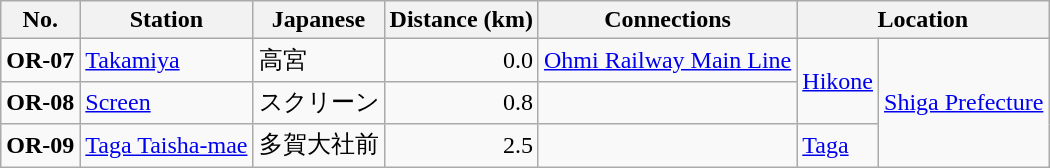<table class="wikitable">
<tr>
<th>No.</th>
<th>Station</th>
<th>Japanese</th>
<th>Distance (km)</th>
<th>Connections</th>
<th colspan="2">Location</th>
</tr>
<tr>
<td><strong>OR-07</strong></td>
<td><a href='#'>Takamiya</a></td>
<td>高宮</td>
<td align="right">0.0</td>
<td><a href='#'>Ohmi Railway Main Line</a></td>
<td rowspan="2"><a href='#'>Hikone</a></td>
<td rowspan="3" align="center"><a href='#'>Shiga Prefecture</a></td>
</tr>
<tr>
<td><strong>OR-08</strong></td>
<td><a href='#'>Screen</a></td>
<td>スクリーン</td>
<td align="right">0.8</td>
<td></td>
</tr>
<tr>
<td><strong>OR-09</strong></td>
<td><a href='#'>Taga Taisha-mae</a></td>
<td>多賀大社前</td>
<td align="right">2.5</td>
<td></td>
<td><a href='#'>Taga</a></td>
</tr>
</table>
